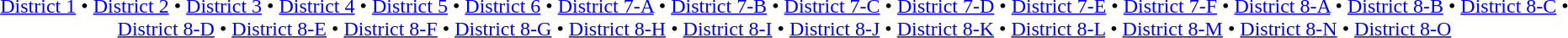<table id=toc class=toc summary=Contents>
<tr>
<td align=center><a href='#'>District 1</a> • <a href='#'>District 2</a> • <a href='#'>District 3</a> • <a href='#'>District 4</a> • <a href='#'>District 5</a> • <a href='#'>District 6</a> • <a href='#'>District 7-A</a> • <a href='#'>District 7-B</a> • <a href='#'>District 7-C</a> • <a href='#'>District 7-D</a> • <a href='#'>District 7-E</a> • <a href='#'>District 7-F</a> • <a href='#'>District 8-A</a> • <a href='#'>District 8-B</a> • <a href='#'>District 8-C</a> • <a href='#'>District 8-D</a> • <a href='#'>District 8-E</a> • <a href='#'>District 8-F</a> • <a href='#'>District 8-G</a> • <a href='#'>District 8-H</a> • <a href='#'>District 8-I</a> • <a href='#'>District 8-J</a> • <a href='#'>District 8-K</a> • <a href='#'>District 8-L</a> • <a href='#'>District 8-M</a> • <a href='#'>District 8-N</a> • <a href='#'>District 8-O</a></td>
</tr>
</table>
